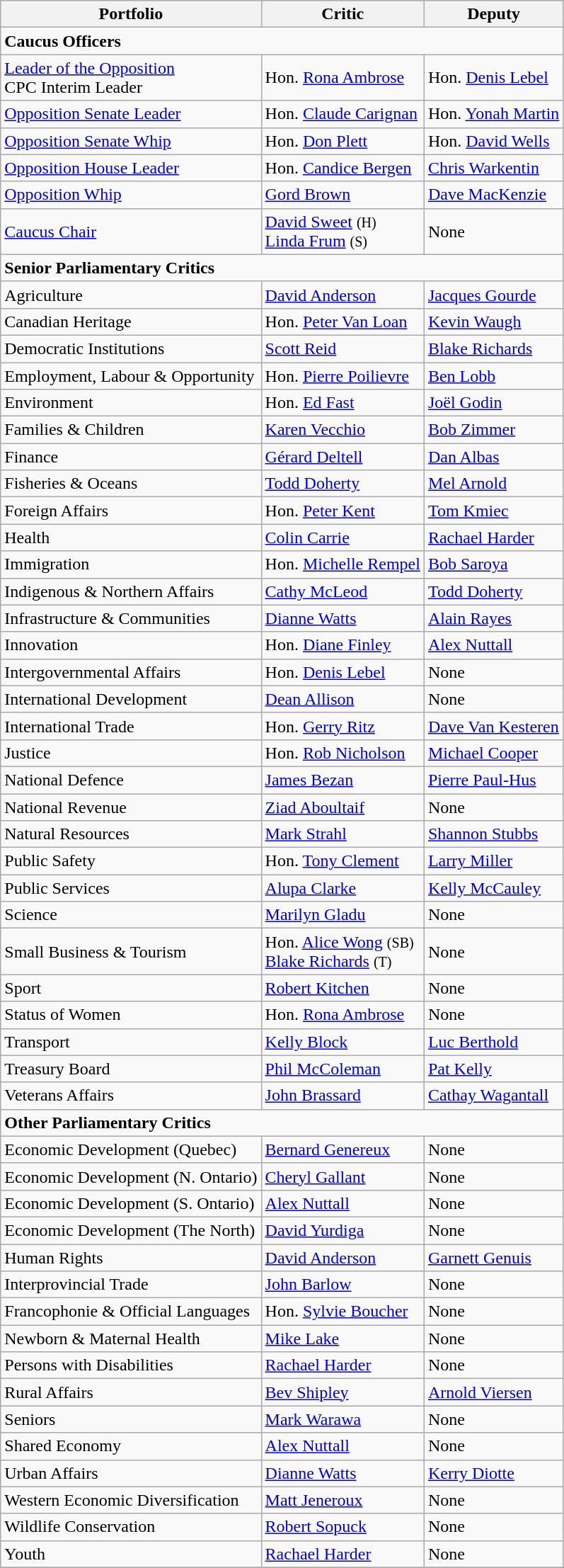<table class="wikitable collapsible collapsed">
<tr>
<th>Portfolio</th>
<th>Critic</th>
<th>Deputy</th>
</tr>
<tr>
<td colspan="3"><strong>Caucus Officers</strong></td>
</tr>
<tr>
<td><a href='#'>Leader of the Opposition</a><br>CPC Interim Leader</td>
<td>Hon. <a href='#'>Rona Ambrose</a></td>
<td>Hon. <a href='#'>Denis Lebel</a></td>
</tr>
<tr>
<td><a href='#'>Opposition Senate Leader</a></td>
<td>Hon. <a href='#'>Claude Carignan</a></td>
<td>Hon. <a href='#'>Yonah Martin</a></td>
</tr>
<tr>
<td><a href='#'>Opposition Senate Whip</a></td>
<td>Hon. <a href='#'>Don Plett</a></td>
<td>Hon. <a href='#'>David Wells</a></td>
</tr>
<tr>
<td><a href='#'>Opposition House Leader</a></td>
<td>Hon. <a href='#'>Candice Bergen</a></td>
<td><a href='#'>Chris Warkentin</a></td>
</tr>
<tr>
<td><a href='#'>Opposition Whip</a></td>
<td><a href='#'>Gord Brown</a></td>
<td><a href='#'>Dave MacKenzie</a></td>
</tr>
<tr>
<td><a href='#'>Caucus Chair</a></td>
<td><a href='#'>David Sweet</a> <small>(H)</small><br><a href='#'>Linda Frum</a> <small>(S)</small></td>
<td>None</td>
</tr>
<tr>
<td colspan="3"><strong>Senior Parliamentary Critics</strong></td>
</tr>
<tr>
<td>Agriculture</td>
<td><a href='#'>David Anderson</a></td>
<td><a href='#'>Jacques Gourde</a></td>
</tr>
<tr>
<td>Canadian Heritage</td>
<td>Hon. <a href='#'>Peter Van Loan</a></td>
<td><a href='#'>Kevin Waugh</a></td>
</tr>
<tr>
<td>Democratic Institutions</td>
<td><a href='#'>Scott Reid</a></td>
<td><a href='#'>Blake Richards</a></td>
</tr>
<tr>
<td>Employment, Labour & Opportunity</td>
<td>Hon. <a href='#'>Pierre Poilievre</a></td>
<td><a href='#'>Ben Lobb</a></td>
</tr>
<tr>
<td>Environment</td>
<td>Hon. <a href='#'>Ed Fast</a></td>
<td><a href='#'>Joël Godin</a></td>
</tr>
<tr>
<td>Families & Children</td>
<td><a href='#'>Karen Vecchio</a></td>
<td><a href='#'>Bob Zimmer</a></td>
</tr>
<tr>
<td>Finance</td>
<td><a href='#'>Gérard Deltell</a></td>
<td><a href='#'>Dan Albas</a></td>
</tr>
<tr>
<td>Fisheries & Oceans</td>
<td><a href='#'>Todd Doherty</a></td>
<td><a href='#'>Mel Arnold</a></td>
</tr>
<tr>
<td>Foreign Affairs</td>
<td>Hon. <a href='#'>Peter Kent</a></td>
<td><a href='#'>Tom Kmiec</a></td>
</tr>
<tr>
<td>Health</td>
<td><a href='#'>Colin Carrie</a></td>
<td><a href='#'>Rachael Harder</a></td>
</tr>
<tr>
<td>Immigration</td>
<td>Hon. <a href='#'>Michelle Rempel</a></td>
<td><a href='#'>Bob Saroya</a></td>
</tr>
<tr>
<td>Indigenous & Northern Affairs</td>
<td><a href='#'>Cathy McLeod</a></td>
<td><a href='#'>Todd Doherty</a></td>
</tr>
<tr>
<td>Infrastructure & Communities</td>
<td><a href='#'>Dianne Watts</a></td>
<td><a href='#'>Alain Rayes</a></td>
</tr>
<tr>
<td>Innovation</td>
<td>Hon. <a href='#'>Diane Finley</a></td>
<td><a href='#'>Alex Nuttall</a></td>
</tr>
<tr>
<td>Intergovernmental Affairs</td>
<td>Hon. <a href='#'>Denis Lebel</a></td>
<td>None</td>
</tr>
<tr>
<td>International Development</td>
<td><a href='#'>Dean Allison</a></td>
<td>None</td>
</tr>
<tr>
<td>International Trade</td>
<td>Hon. <a href='#'>Gerry Ritz</a></td>
<td><a href='#'>Dave Van Kesteren</a></td>
</tr>
<tr>
<td>Justice</td>
<td>Hon. <a href='#'>Rob Nicholson</a></td>
<td><a href='#'>Michael Cooper</a></td>
</tr>
<tr>
<td>National Defence</td>
<td><a href='#'>James Bezan</a></td>
<td><a href='#'>Pierre Paul-Hus</a></td>
</tr>
<tr>
<td>National Revenue</td>
<td><a href='#'>Ziad Aboultaif</a></td>
<td>None</td>
</tr>
<tr>
<td>Natural Resources</td>
<td><a href='#'>Mark Strahl</a></td>
<td><a href='#'>Shannon Stubbs</a></td>
</tr>
<tr>
<td>Public Safety</td>
<td>Hon. <a href='#'>Tony Clement</a></td>
<td><a href='#'>Larry Miller</a></td>
</tr>
<tr>
<td>Public Services</td>
<td><a href='#'>Alupa Clarke</a></td>
<td><a href='#'>Kelly McCauley</a></td>
</tr>
<tr>
<td>Science</td>
<td><a href='#'>Marilyn Gladu</a></td>
<td>None</td>
</tr>
<tr>
<td>Small Business & Tourism</td>
<td>Hon. <a href='#'>Alice Wong</a> <small>(SB)</small> <br> <a href='#'>Blake Richards</a> <small>(T)</small></td>
<td>None</td>
</tr>
<tr>
<td>Sport</td>
<td><a href='#'>Robert Kitchen</a></td>
<td>None</td>
</tr>
<tr>
<td>Status of Women</td>
<td>Hon. <a href='#'>Rona Ambrose</a></td>
<td>None</td>
</tr>
<tr>
<td>Transport</td>
<td><a href='#'>Kelly Block</a></td>
<td><a href='#'>Luc Berthold</a></td>
</tr>
<tr>
<td>Treasury Board</td>
<td><a href='#'>Phil McColeman</a></td>
<td><a href='#'>Pat Kelly</a></td>
</tr>
<tr>
<td>Veterans Affairs</td>
<td><a href='#'>John Brassard</a></td>
<td><a href='#'>Cathay Wagantall</a></td>
</tr>
<tr>
<td colspan="3"><strong>Other Parliamentary Critics</strong></td>
</tr>
<tr>
<td>Economic Development (Quebec)</td>
<td><a href='#'>Bernard Genereux</a></td>
<td>None</td>
</tr>
<tr>
<td>Economic Development (N. Ontario)</td>
<td><a href='#'>Cheryl Gallant</a></td>
<td>None</td>
</tr>
<tr>
<td>Economic Development (S. Ontario)</td>
<td><a href='#'>Alex Nuttall</a></td>
<td>None</td>
</tr>
<tr>
<td>Economic Development (The North)</td>
<td><a href='#'>David Yurdiga</a></td>
<td>None</td>
</tr>
<tr>
<td>Human Rights</td>
<td><a href='#'>David Anderson</a></td>
<td><a href='#'>Garnett Genuis</a></td>
</tr>
<tr>
<td>Interprovincial Trade</td>
<td><a href='#'>John Barlow</a></td>
<td>None</td>
</tr>
<tr>
<td>Francophonie & Official Languages</td>
<td>Hon. <a href='#'>Sylvie Boucher</a></td>
<td>None</td>
</tr>
<tr>
<td>Newborn & Maternal Health</td>
<td><a href='#'>Mike Lake</a></td>
<td>None</td>
</tr>
<tr>
<td>Persons with Disabilities</td>
<td><a href='#'>Rachael Harder</a></td>
<td>None</td>
</tr>
<tr>
<td>Rural Affairs</td>
<td><a href='#'>Bev Shipley</a></td>
<td><a href='#'>Arnold Viersen</a></td>
</tr>
<tr>
<td>Seniors</td>
<td><a href='#'>Mark Warawa</a></td>
<td>None</td>
</tr>
<tr>
<td>Shared Economy</td>
<td><a href='#'>Alex Nuttall</a></td>
<td>None</td>
</tr>
<tr>
<td>Urban Affairs</td>
<td><a href='#'>Dianne Watts</a></td>
<td><a href='#'>Kerry Diotte</a></td>
</tr>
<tr>
<td>Western Economic Diversification</td>
<td><a href='#'>Matt Jeneroux</a></td>
<td>None</td>
</tr>
<tr>
<td>Wildlife Conservation</td>
<td><a href='#'>Robert Sopuck</a></td>
<td>None</td>
</tr>
<tr>
<td>Youth</td>
<td><a href='#'>Rachael Harder</a></td>
<td>None</td>
</tr>
<tr>
</tr>
</table>
